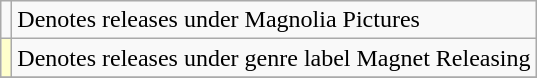<table class="wikitable">
<tr>
<td></td>
<td>Denotes releases under Magnolia Pictures</td>
</tr>
<tr>
<td style="background:#ffc;"></td>
<td>Denotes releases under genre label Magnet Releasing</td>
</tr>
<tr>
</tr>
</table>
